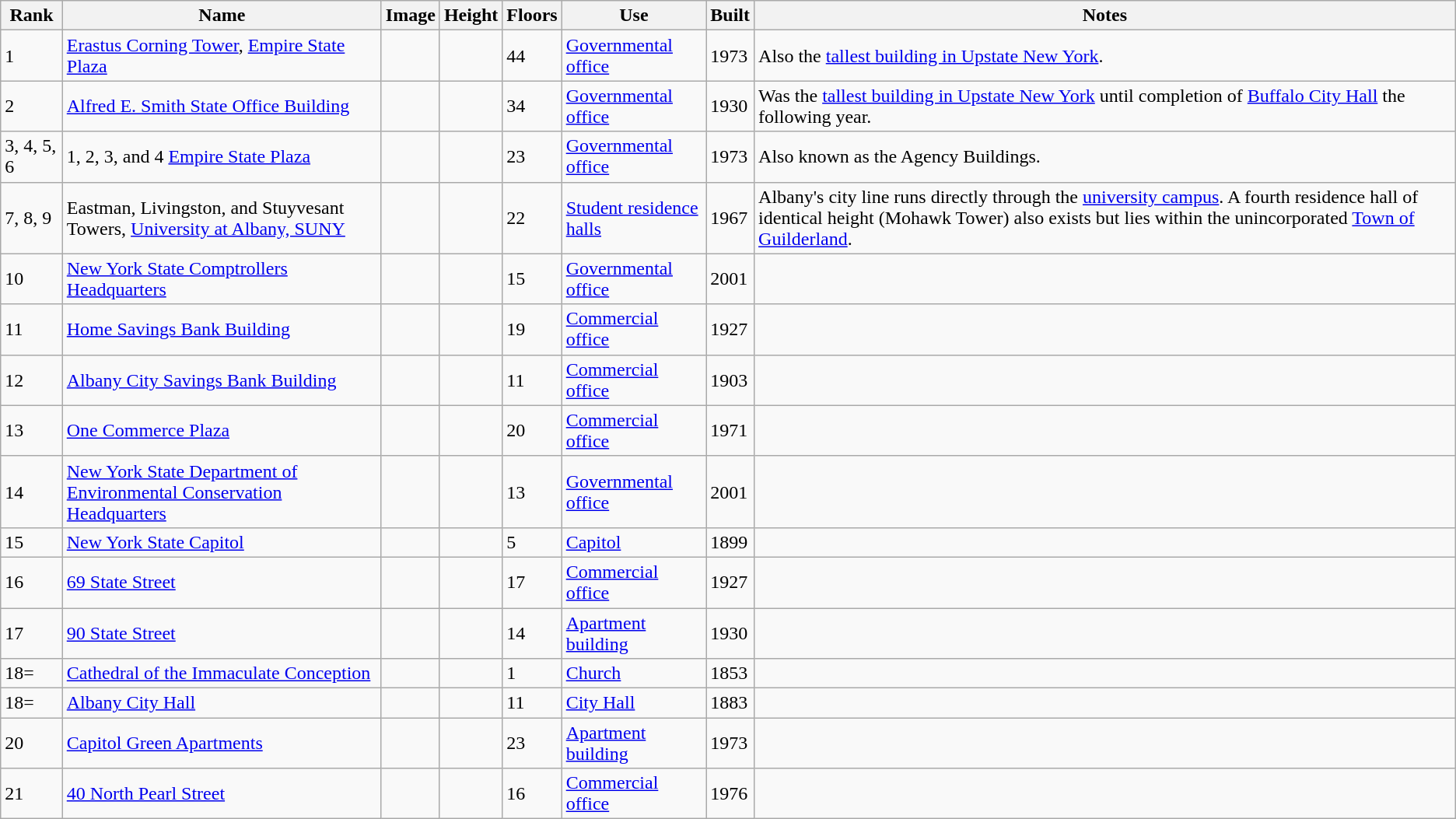<table class="wikitable sortable">
<tr>
<th>Rank</th>
<th>Name</th>
<th>Image</th>
<th>Height</th>
<th>Floors</th>
<th>Use</th>
<th>Built</th>
<th>Notes</th>
</tr>
<tr>
<td>1</td>
<td><a href='#'>Erastus Corning Tower</a>, <a href='#'>Empire State Plaza</a></td>
<td></td>
<td></td>
<td>44</td>
<td><a href='#'>Governmental</a> <a href='#'>office</a></td>
<td>1973</td>
<td>Also the <a href='#'>tallest building in Upstate New York</a>.</td>
</tr>
<tr>
<td>2</td>
<td><a href='#'>Alfred E. Smith State Office Building</a></td>
<td></td>
<td></td>
<td>34</td>
<td><a href='#'>Governmental</a> <a href='#'>office</a></td>
<td>1930</td>
<td>Was the <a href='#'>tallest building in Upstate New York</a> until completion of <a href='#'>Buffalo City Hall</a> the following year.</td>
</tr>
<tr>
<td>3, 4, 5, 6</td>
<td>1, 2, 3, and 4 <a href='#'>Empire State Plaza</a></td>
<td></td>
<td></td>
<td>23</td>
<td><a href='#'>Governmental</a> <a href='#'>office</a></td>
<td>1973</td>
<td>Also known as the Agency Buildings.</td>
</tr>
<tr>
<td>7, 8, 9</td>
<td>Eastman, Livingston, and Stuyvesant Towers, <a href='#'>University at Albany, SUNY</a></td>
<td></td>
<td></td>
<td>22</td>
<td><a href='#'>Student residence halls</a></td>
<td>1967</td>
<td>Albany's city line runs directly through the <a href='#'>university campus</a>. A fourth residence hall of identical height (Mohawk Tower) also exists but lies within the unincorporated <a href='#'>Town of Guilderland</a>.</td>
</tr>
<tr>
<td>10</td>
<td><a href='#'>New York State Comptrollers Headquarters</a></td>
<td></td>
<td></td>
<td>15</td>
<td><a href='#'>Governmental</a> <a href='#'>office</a></td>
<td>2001</td>
<td></td>
</tr>
<tr>
<td>11</td>
<td><a href='#'>Home Savings Bank Building</a></td>
<td></td>
<td></td>
<td>19</td>
<td><a href='#'>Commercial office</a></td>
<td>1927</td>
<td></td>
</tr>
<tr>
<td>12</td>
<td><a href='#'>Albany City Savings Bank Building</a></td>
<td></td>
<td></td>
<td>11</td>
<td><a href='#'>Commercial office</a></td>
<td>1903</td>
<td></td>
</tr>
<tr>
<td>13</td>
<td><a href='#'>One Commerce Plaza</a></td>
<td></td>
<td></td>
<td>20</td>
<td><a href='#'>Commercial office</a></td>
<td>1971</td>
<td></td>
</tr>
<tr>
<td>14</td>
<td><a href='#'>New York State Department of Environmental Conservation Headquarters</a></td>
<td></td>
<td></td>
<td>13</td>
<td><a href='#'>Governmental</a> <a href='#'>office</a></td>
<td>2001</td>
<td></td>
</tr>
<tr>
<td>15</td>
<td><a href='#'>New York State Capitol</a></td>
<td></td>
<td></td>
<td>5</td>
<td><a href='#'>Capitol</a></td>
<td>1899</td>
<td></td>
</tr>
<tr>
<td>16</td>
<td><a href='#'>69 State Street</a></td>
<td></td>
<td></td>
<td>17</td>
<td><a href='#'>Commercial office</a></td>
<td>1927</td>
<td></td>
</tr>
<tr>
<td>17</td>
<td><a href='#'>90 State Street</a></td>
<td></td>
<td></td>
<td>14</td>
<td><a href='#'>Apartment building</a></td>
<td>1930</td>
<td></td>
</tr>
<tr>
<td>18=</td>
<td><a href='#'>Cathedral of the Immaculate Conception</a></td>
<td></td>
<td></td>
<td>1</td>
<td><a href='#'>Church</a></td>
<td>1853</td>
</tr>
<tr>
<td>18=</td>
<td><a href='#'>Albany City Hall</a></td>
<td></td>
<td></td>
<td>11</td>
<td><a href='#'>City Hall</a></td>
<td>1883</td>
<td></td>
</tr>
<tr>
<td>20</td>
<td><a href='#'>Capitol Green Apartments</a></td>
<td></td>
<td></td>
<td>23</td>
<td><a href='#'>Apartment building</a></td>
<td>1973</td>
<td></td>
</tr>
<tr>
<td>21</td>
<td><a href='#'>40 North Pearl Street</a></td>
<td></td>
<td></td>
<td>16</td>
<td><a href='#'>Commercial office</a></td>
<td>1976</td>
<td></td>
</tr>
</table>
